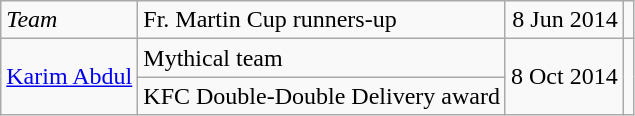<table class=wikitable>
<tr>
<td><em>Team</em></td>
<td>Fr. Martin Cup runners-up</td>
<td align=right>8 Jun 2014</td>
<td align=center></td>
</tr>
<tr>
<td rowspan=2><a href='#'>Karim Abdul</a></td>
<td>Mythical team</td>
<td align=right rowspan=2>8 Oct 2014</td>
<td align=center rowspan=2></td>
</tr>
<tr>
<td>KFC Double-Double Delivery award</td>
</tr>
</table>
